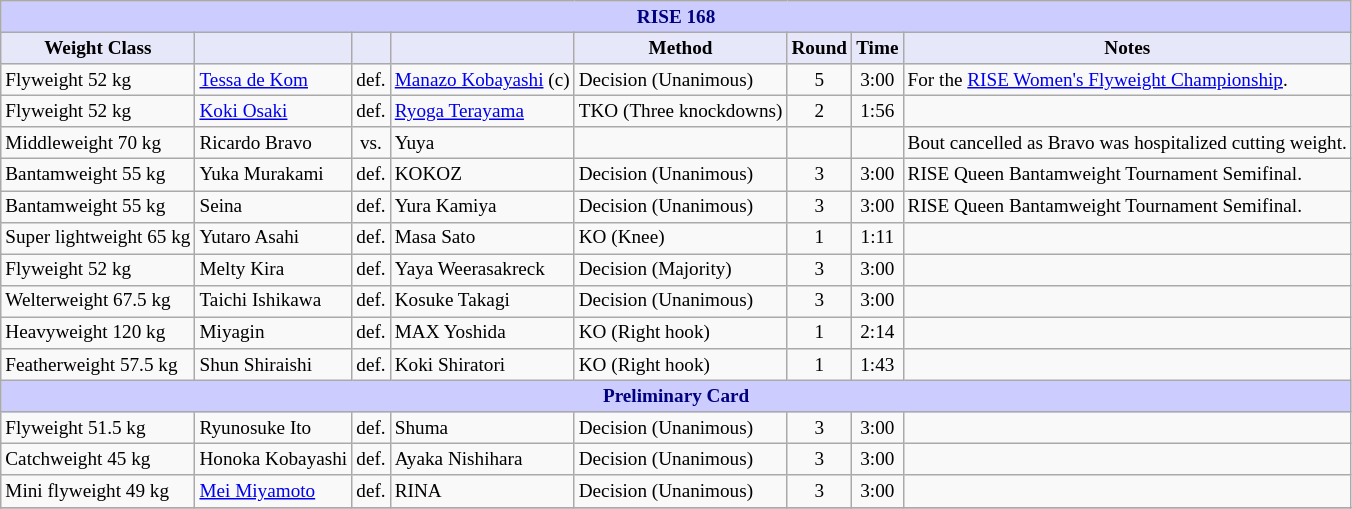<table class="wikitable" style="font-size: 80%;">
<tr>
<th colspan="8" style="background-color: #ccf; color: #000080; text-align: center;"><strong>RISE 168</strong></th>
</tr>
<tr>
<th colspan="1" style="background-color: #E6E8FA; color: #000000; text-align: center;">Weight Class</th>
<th colspan="1" style="background-color: #E6E8FA; color: #000000; text-align: center;"></th>
<th colspan="1" style="background-color: #E6E8FA; color: #000000; text-align: center;"></th>
<th colspan="1" style="background-color: #E6E8FA; color: #000000; text-align: center;"></th>
<th colspan="1" style="background-color: #E6E8FA; color: #000000; text-align: center;">Method</th>
<th colspan="1" style="background-color: #E6E8FA; color: #000000; text-align: center;">Round</th>
<th colspan="1" style="background-color: #E6E8FA; color: #000000; text-align: center;">Time</th>
<th colspan="1" style="background-color: #E6E8FA; color: #000000; text-align: center;">Notes</th>
</tr>
<tr>
<td>Flyweight 52 kg</td>
<td> <a href='#'>Tessa de Kom</a></td>
<td align="center">def.</td>
<td> <a href='#'>Manazo Kobayashi</a> (c)</td>
<td>Decision (Unanimous)</td>
<td align="center">5</td>
<td align="center">3:00</td>
<td>For the <a href='#'>RISE Women's Flyweight Championship</a>.</td>
</tr>
<tr>
<td>Flyweight 52 kg</td>
<td> <a href='#'>Koki Osaki</a></td>
<td align="center">def.</td>
<td> <a href='#'>Ryoga Terayama</a></td>
<td>TKO (Three knockdowns)</td>
<td align="center">2</td>
<td align="center">1:56</td>
<td></td>
</tr>
<tr>
<td>Middleweight 70 kg</td>
<td> Ricardo Bravo</td>
<td align="center">vs.</td>
<td> Yuya</td>
<td></td>
<td align="center"></td>
<td align="center"></td>
<td>Bout cancelled as Bravo was hospitalized cutting weight.</td>
</tr>
<tr>
<td>Bantamweight 55 kg</td>
<td> Yuka Murakami</td>
<td align="center">def.</td>
<td> KOKOZ</td>
<td>Decision (Unanimous)</td>
<td align="center">3</td>
<td align="center">3:00</td>
<td>RISE Queen Bantamweight Tournament Semifinal.</td>
</tr>
<tr>
<td>Bantamweight 55 kg</td>
<td> Seina</td>
<td align="center">def.</td>
<td> Yura Kamiya</td>
<td>Decision (Unanimous)</td>
<td align="center">3</td>
<td align="center">3:00</td>
<td>RISE Queen Bantamweight Tournament Semifinal.</td>
</tr>
<tr>
<td>Super lightweight 65 kg</td>
<td> Yutaro Asahi</td>
<td align="center">def.</td>
<td> Masa Sato</td>
<td>KO (Knee)</td>
<td align="center">1</td>
<td align="center">1:11</td>
<td></td>
</tr>
<tr>
<td>Flyweight 52 kg</td>
<td> Melty Kira</td>
<td align="center">def.</td>
<td> Yaya Weerasakreck</td>
<td>Decision (Majority)</td>
<td align="center">3</td>
<td align="center">3:00</td>
<td></td>
</tr>
<tr>
<td>Welterweight 67.5 kg</td>
<td> Taichi Ishikawa</td>
<td align="center">def.</td>
<td> Kosuke Takagi</td>
<td>Decision (Unanimous)</td>
<td align="center">3</td>
<td align="center">3:00</td>
<td></td>
</tr>
<tr>
<td>Heavyweight 120 kg</td>
<td> Miyagin</td>
<td align="center">def.</td>
<td> MAX Yoshida</td>
<td>KO (Right hook)</td>
<td align="center">1</td>
<td align="center">2:14</td>
<td></td>
</tr>
<tr>
<td>Featherweight 57.5 kg</td>
<td> Shun Shiraishi</td>
<td align="center">def.</td>
<td> Koki Shiratori</td>
<td>KO (Right hook)</td>
<td align="center">1</td>
<td align="center">1:43</td>
<td></td>
</tr>
<tr>
<th colspan="8" style="background-color: #ccf; color: #000080; text-align: center;"><strong>Preliminary Card</strong></th>
</tr>
<tr>
<td>Flyweight 51.5 kg</td>
<td> Ryunosuke Ito</td>
<td align="center">def.</td>
<td> Shuma</td>
<td>Decision (Unanimous)</td>
<td align="center">3</td>
<td align="center">3:00</td>
<td></td>
</tr>
<tr>
<td>Catchweight 45 kg</td>
<td> Honoka Kobayashi</td>
<td align="center">def.</td>
<td> Ayaka Nishihara</td>
<td>Decision (Unanimous)</td>
<td align="center">3</td>
<td align="center">3:00</td>
<td></td>
</tr>
<tr>
<td>Mini flyweight 49 kg</td>
<td> <a href='#'>Mei Miyamoto</a></td>
<td align="center">def.</td>
<td> RINA</td>
<td>Decision (Unanimous)</td>
<td align="center">3</td>
<td align="center">3:00</td>
<td></td>
</tr>
<tr>
</tr>
</table>
